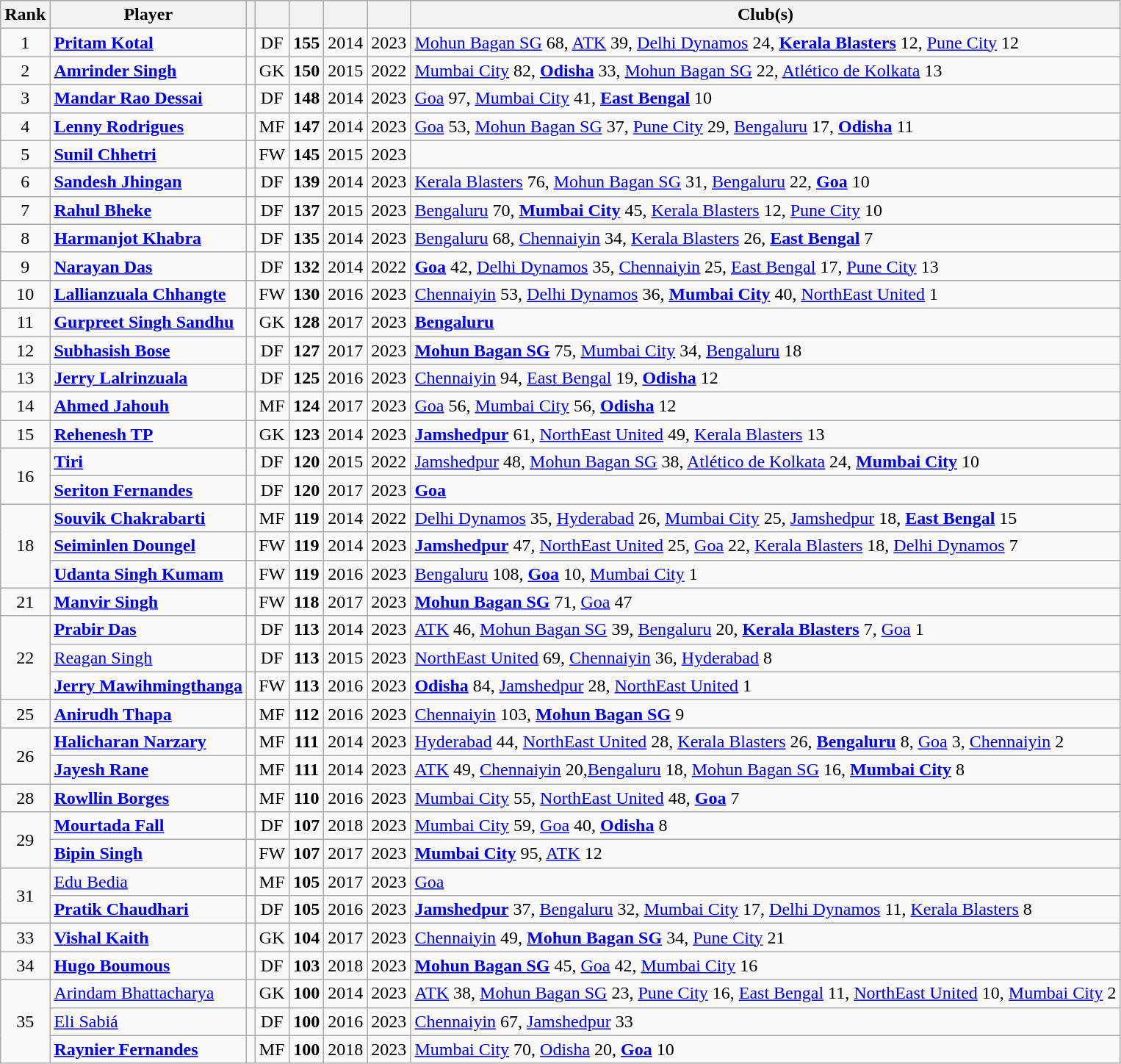<table class="wikitable sortable" style="text-align: center;">
<tr>
<th>Rank</th>
<th>Player</th>
<th></th>
<th></th>
<th></th>
<th></th>
<th></th>
<th>Club(s)</th>
</tr>
<tr>
<td>1</td>
<td align="left"><strong><a href='#'>Pritam Kotal</a></strong></td>
<td></td>
<td>DF</td>
<td><strong>155</strong></td>
<td>2014</td>
<td>2023</td>
<td align="left"><a href='#'>Mohun Bagan SG</a> 68, <a href='#'>ATK</a> 39, <a href='#'>Delhi Dynamos</a> 24, <strong><a href='#'>Kerala Blasters</a></strong> 12, <a href='#'>Pune City</a> 12</td>
</tr>
<tr>
<td>2</td>
<td align="left"><strong><a href='#'>Amrinder Singh</a></strong></td>
<td></td>
<td>GK</td>
<td><strong>150</strong></td>
<td>2015</td>
<td>2022</td>
<td align="left"><a href='#'>Mumbai City</a> 82, <strong><a href='#'>Odisha</a></strong> 33, <a href='#'>Mohun Bagan SG</a> 22, <a href='#'>Atlético de Kolkata</a> 13</td>
</tr>
<tr>
<td>3</td>
<td align="left"><strong><a href='#'>Mandar Rao Dessai</a></strong></td>
<td></td>
<td>DF</td>
<td><strong>148</strong></td>
<td>2014</td>
<td>2023</td>
<td align="left"><a href='#'>Goa</a> 97, <a href='#'>Mumbai City</a> 41, <strong><a href='#'>East Bengal</a></strong> 10</td>
</tr>
<tr>
<td>4</td>
<td align="left"><strong><a href='#'>Lenny Rodrigues</a></strong></td>
<td></td>
<td>MF</td>
<td><strong>147</strong></td>
<td>2014</td>
<td>2023</td>
<td align="left"><a href='#'>Goa</a> 53, <a href='#'>Mohun Bagan SG</a> 37, <a href='#'>Pune City</a> 29, <a href='#'>Bengaluru</a> 17, <strong><a href='#'>Odisha</a></strong> 11</td>
</tr>
<tr>
<td>5</td>
<td align="left"><strong><a href='#'>Sunil Chhetri</a></strong></td>
<td></td>
<td>FW</td>
<td><strong>145</strong></td>
<td>2015</td>
<td>2023</td>
<td align="left"></td>
</tr>
<tr>
<td>6</td>
<td align="left"><strong><a href='#'>Sandesh Jhingan</a></strong></td>
<td></td>
<td>DF</td>
<td><strong>139</strong></td>
<td>2014</td>
<td>2023</td>
<td align="left"><a href='#'>Kerala Blasters</a> 76, <a href='#'>Mohun Bagan SG</a> 31, <a href='#'>Bengaluru</a> 22, <strong><a href='#'>Goa</a></strong> 10</td>
</tr>
<tr>
<td>7</td>
<td align="left"><strong><a href='#'>Rahul Bheke</a></strong></td>
<td></td>
<td>DF</td>
<td><strong>137</strong></td>
<td>2015</td>
<td>2023</td>
<td align="left"><a href='#'>Bengaluru</a> 70, <strong><a href='#'>Mumbai City</a></strong> 45, <a href='#'>Kerala Blasters</a> 12, <a href='#'>Pune City</a> 10</td>
</tr>
<tr>
<td>8</td>
<td align="left"><strong><a href='#'>Harmanjot Khabra</a></strong></td>
<td></td>
<td>DF</td>
<td><strong>135</strong></td>
<td>2014</td>
<td>2023</td>
<td align="left"><a href='#'>Bengaluru</a> 68, <a href='#'>Chennaiyin</a> 34, <a href='#'>Kerala Blasters</a> 26, <strong><a href='#'>East Bengal</a></strong> 7</td>
</tr>
<tr>
<td>9</td>
<td align="left"><strong><a href='#'>Narayan Das</a></strong></td>
<td></td>
<td>DF</td>
<td><strong>132</strong></td>
<td>2014</td>
<td>2022</td>
<td align="left"><strong><a href='#'>Goa</a></strong> 42, <a href='#'>Delhi Dynamos</a> 35, <a href='#'>Chennaiyin</a> 25, <a href='#'>East Bengal</a> 17, <a href='#'>Pune City</a> 13</td>
</tr>
<tr>
<td>10</td>
<td align="left"><strong><a href='#'>Lallianzuala Chhangte</a></strong></td>
<td></td>
<td>FW</td>
<td><strong>130</strong></td>
<td>2016</td>
<td>2023</td>
<td align="left"><a href='#'>Chennaiyin</a> 53, <a href='#'>Delhi Dynamos</a> 36, <strong><a href='#'>Mumbai City</a></strong> 40, <a href='#'>NorthEast United</a> 1</td>
</tr>
<tr>
<td>11</td>
<td align="left"><strong><a href='#'>Gurpreet Singh Sandhu</a></strong></td>
<td></td>
<td>GK</td>
<td><strong>128</strong></td>
<td>2017</td>
<td>2023</td>
<td align="left"><strong><a href='#'>Bengaluru</a></strong></td>
</tr>
<tr>
<td>12</td>
<td align="left"><strong><a href='#'>Subhasish Bose</a></strong></td>
<td></td>
<td>DF</td>
<td><strong>127</strong></td>
<td>2017</td>
<td>2023</td>
<td align="left"><strong><a href='#'>Mohun Bagan SG</a></strong> 75, <a href='#'>Mumbai City</a> 34, <a href='#'>Bengaluru</a> 18</td>
</tr>
<tr>
<td>13</td>
<td align="left"><strong><a href='#'>Jerry Lalrinzuala</a></strong></td>
<td></td>
<td>DF</td>
<td><strong>125</strong></td>
<td>2016</td>
<td>2023</td>
<td align="left"><a href='#'>Chennaiyin</a> 94, <a href='#'>East Bengal</a> 19, <strong><a href='#'>Odisha</a></strong> 12</td>
</tr>
<tr>
<td>14</td>
<td align="left"><strong><a href='#'>Ahmed Jahouh</a></strong></td>
<td></td>
<td>MF</td>
<td><strong>124</strong></td>
<td>2017</td>
<td>2023</td>
<td align="left"><a href='#'>Goa</a> 56, <a href='#'>Mumbai City</a> 56, <strong><a href='#'>Odisha</a></strong> 12</td>
</tr>
<tr>
<td>15</td>
<td align="left"><strong><a href='#'>Rehenesh TP</a></strong></td>
<td></td>
<td>GK</td>
<td><strong>123</strong></td>
<td>2014</td>
<td>2023</td>
<td align="left"><strong><a href='#'>Jamshedpur</a></strong> 61, <a href='#'>NorthEast United</a> 49, <a href='#'>Kerala Blasters</a> 13</td>
</tr>
<tr>
<td rowspan="2">16</td>
<td align="left"><strong><a href='#'>Tiri</a></strong></td>
<td></td>
<td>DF</td>
<td><strong>120</strong></td>
<td>2015</td>
<td>2022</td>
<td align="left"><a href='#'>Jamshedpur</a> 48, <a href='#'>Mohun Bagan SG</a> 38, <a href='#'>Atlético de Kolkata</a> 24, <strong><a href='#'>Mumbai City</a></strong> 10</td>
</tr>
<tr>
<td align="left"><strong><a href='#'>Seriton Fernandes</a></strong></td>
<td></td>
<td>DF</td>
<td><strong>120</strong></td>
<td>2017</td>
<td>2023</td>
<td align="left"><strong><a href='#'>Goa</a></strong></td>
</tr>
<tr>
<td rowspan="3">18</td>
<td align="left"><strong><a href='#'>Souvik Chakrabarti</a></strong></td>
<td></td>
<td>MF</td>
<td><strong>119</strong></td>
<td>2014</td>
<td>2022</td>
<td align="left"><a href='#'>Delhi Dynamos</a> 35, <a href='#'>Hyderabad</a> 26, <a href='#'>Mumbai City</a> 25, <a href='#'>Jamshedpur</a> 18, <strong><a href='#'>East Bengal</a></strong> 15</td>
</tr>
<tr>
<td align="left"><strong><a href='#'>Seiminlen Doungel</a></strong></td>
<td></td>
<td>FW</td>
<td><strong>119</strong></td>
<td>2014</td>
<td>2023</td>
<td align="left"><strong><a href='#'>Jamshedpur</a></strong> 47, <a href='#'>NorthEast United</a> 25, <a href='#'>Goa</a> 22, <a href='#'>Kerala Blasters</a> 18, <a href='#'>Delhi Dynamos</a> 7</td>
</tr>
<tr>
<td align="left"><strong><a href='#'>Udanta Singh Kumam</a></strong></td>
<td></td>
<td>FW</td>
<td><strong>119</strong></td>
<td>2016</td>
<td>2023</td>
<td align="left"><a href='#'>Bengaluru</a> 108, <strong><a href='#'>Goa</a></strong> 10, <a href='#'>Mumbai City</a> 1</td>
</tr>
<tr>
<td>21</td>
<td align="left"><strong><a href='#'>Manvir Singh</a></strong></td>
<td></td>
<td>FW</td>
<td><strong>118</strong></td>
<td>2017</td>
<td>2023</td>
<td align="left"><strong><a href='#'>Mohun Bagan SG</a></strong> 71, <a href='#'>Goa</a> 47</td>
</tr>
<tr>
<td rowspan="3">22</td>
<td align="left"><strong><a href='#'>Prabir Das</a></strong></td>
<td></td>
<td>DF</td>
<td><strong>113</strong></td>
<td>2014</td>
<td>2023</td>
<td align="left"><a href='#'>ATK</a> 46, <a href='#'>Mohun Bagan SG</a> 39, <a href='#'>Bengaluru</a> 20, <strong><a href='#'>Kerala Blasters</a></strong> 7, <a href='#'>Goa</a> 1</td>
</tr>
<tr>
<td align="left"><a href='#'>Reagan Singh</a></td>
<td></td>
<td>DF</td>
<td><strong>113</strong></td>
<td>2015</td>
<td>2023</td>
<td align="left"><a href='#'>NorthEast United</a> 69, <a href='#'>Chennaiyin</a> 36, <a href='#'>Hyderabad</a> 8</td>
</tr>
<tr>
<td align="left"><strong><a href='#'>Jerry Mawihmingthanga</a></strong></td>
<td></td>
<td>FW</td>
<td><strong>113</strong></td>
<td>2016</td>
<td>2023</td>
<td align="left"><strong><a href='#'>Odisha</a></strong> 84, <a href='#'>Jamshedpur</a> 28, <a href='#'>NorthEast United</a> 1</td>
</tr>
<tr>
<td>25</td>
<td align="left"><strong><a href='#'>Anirudh Thapa</a></strong></td>
<td></td>
<td>MF</td>
<td><strong>112</strong></td>
<td>2016</td>
<td>2023</td>
<td align="left"><a href='#'>Chennaiyin</a> 103, <strong><a href='#'>Mohun Bagan SG</a></strong> 9</td>
</tr>
<tr>
<td rowspan="2">26</td>
<td align="left"><strong><a href='#'>Halicharan Narzary</a></strong></td>
<td></td>
<td>MF</td>
<td><strong>111</strong></td>
<td>2014</td>
<td>2023</td>
<td align="left"><a href='#'>Hyderabad</a> 44, <a href='#'>NorthEast United</a> 28, <a href='#'>Kerala Blasters</a> 26, <strong><a href='#'>Bengaluru</a></strong> 8, <a href='#'>Goa</a> 3, <a href='#'>Chennaiyin</a> 2</td>
</tr>
<tr>
<td align="left"><strong><a href='#'>Jayesh Rane</a></strong></td>
<td></td>
<td>MF</td>
<td><strong>111</strong></td>
<td>2014</td>
<td>2023</td>
<td align="left"><a href='#'>ATK</a> 49, <a href='#'>Chennaiyin</a> 20,<a href='#'>Bengaluru</a> 18, <a href='#'>Mohun Bagan SG</a> 16, <strong><a href='#'>Mumbai City</a></strong> 8</td>
</tr>
<tr>
<td>28</td>
<td align="left"><strong><a href='#'>Rowllin Borges</a></strong></td>
<td></td>
<td>MF</td>
<td><strong>110</strong></td>
<td>2016</td>
<td>2023</td>
<td align="left"><a href='#'>Mumbai City</a> 55, <a href='#'>NorthEast United</a> 48, <strong><a href='#'>Goa</a></strong> 7</td>
</tr>
<tr>
<td rowspan="2">29</td>
<td align="left"><strong><a href='#'>Mourtada Fall</a></strong></td>
<td></td>
<td>DF</td>
<td><strong>107</strong></td>
<td>2018</td>
<td>2023</td>
<td align="left"><a href='#'>Mumbai City</a> 59, <a href='#'>Goa</a> 40, <strong><a href='#'>Odisha</a></strong> 8</td>
</tr>
<tr>
<td align="left"><strong><a href='#'>Bipin Singh</a></strong></td>
<td></td>
<td>FW</td>
<td><strong>107</strong></td>
<td>2017</td>
<td>2023</td>
<td align="left"><strong><a href='#'>Mumbai City</a></strong> 95, <a href='#'>ATK</a> 12</td>
</tr>
<tr>
<td rowspan="2">31</td>
<td align="left"><a href='#'>Edu Bedia</a></td>
<td></td>
<td>MF</td>
<td><strong>105</strong></td>
<td>2017</td>
<td>2023</td>
<td align="left"><a href='#'>Goa</a></td>
</tr>
<tr>
<td align="left"><strong><a href='#'>Pratik Chaudhari</a></strong></td>
<td></td>
<td>DF</td>
<td><strong>105</strong></td>
<td>2016</td>
<td>2023</td>
<td align="left"><strong><a href='#'>Jamshedpur</a></strong> 37, <a href='#'>Bengaluru</a> 32, <a href='#'>Mumbai City</a> 17, <a href='#'>Delhi Dynamos</a> 11, <a href='#'>Kerala Blasters</a> 8</td>
</tr>
<tr>
<td>33</td>
<td align="left"><strong><a href='#'>Vishal Kaith</a></strong></td>
<td></td>
<td>GK</td>
<td><strong>104</strong></td>
<td>2017</td>
<td>2023</td>
<td align="left"><a href='#'>Chennaiyin</a> 49, <strong><a href='#'>Mohun Bagan SG</a></strong> 34, <a href='#'>Pune City</a> 21</td>
</tr>
<tr>
<td>34</td>
<td align="left"><strong><a href='#'>Hugo Boumous</a></strong></td>
<td></td>
<td>DF</td>
<td><strong>103</strong></td>
<td>2018</td>
<td>2023</td>
<td align="left"><strong><a href='#'>Mohun Bagan SG</a></strong> 45, <a href='#'>Goa</a> 42, <a href='#'>Mumbai City</a> 16</td>
</tr>
<tr>
<td rowspan="3">35</td>
<td align="left"><a href='#'>Arindam Bhattacharya</a></td>
<td></td>
<td>GK</td>
<td><strong>100</strong></td>
<td>2014</td>
<td>2023</td>
<td align="left"><a href='#'>ATK</a> 38, <a href='#'>Mohun Bagan SG</a> 23, <a href='#'>Pune City</a> 16, <a href='#'>East Bengal</a> 11, <a href='#'>NorthEast United</a> 10, <a href='#'>Mumbai City</a> 2</td>
</tr>
<tr>
<td align="left"><a href='#'>Eli Sabiá</a></td>
<td></td>
<td>DF</td>
<td><strong>100</strong></td>
<td>2016</td>
<td>2023</td>
<td align="left"><a href='#'>Chennaiyin</a> 67, <a href='#'>Jamshedpur</a> 33</td>
</tr>
<tr>
<td align="left"><strong><a href='#'>Raynier Fernandes</a></strong></td>
<td></td>
<td>MF</td>
<td><strong>100</strong></td>
<td>2018</td>
<td>2023</td>
<td align="left"><a href='#'>Mumbai City</a> 70, <a href='#'>Odisha</a> 20, <strong><a href='#'>Goa</a></strong> 10</td>
</tr>
</table>
